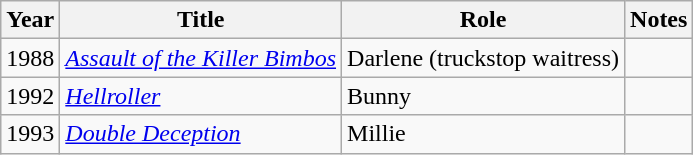<table class="wikitable sortable">
<tr>
<th>Year</th>
<th>Title</th>
<th>Role</th>
<th class="unsortable">Notes</th>
</tr>
<tr>
<td>1988</td>
<td><em><a href='#'>Assault of the Killer Bimbos</a></em></td>
<td>Darlene (truckstop waitress)</td>
<td></td>
</tr>
<tr>
<td>1992</td>
<td><em><a href='#'>Hellroller</a></em></td>
<td>Bunny</td>
<td></td>
</tr>
<tr>
<td>1993</td>
<td><em><a href='#'>Double Deception</a></em></td>
<td>Millie</td>
<td></td>
</tr>
</table>
